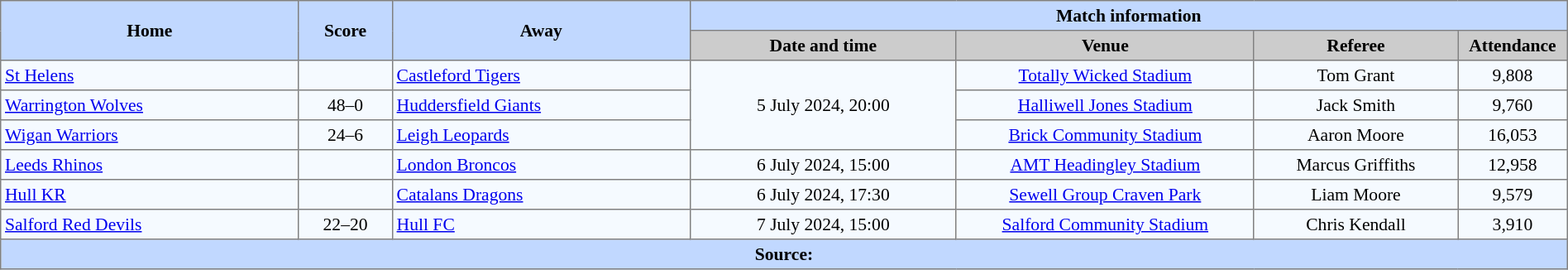<table border=1 style="border-collapse:collapse; font-size:90%; text-align:center;" cellpadding=3 cellspacing=0 width=100%>
<tr style="background:#C1D8ff;">
<th scope="col" rowspan=2 width=19%>Home</th>
<th scope="col" rowspan=2 width=6%>Score</th>
<th scope="col" rowspan=2 width=19%>Away</th>
<th colspan=4>Match information</th>
</tr>
<tr style="background:#CCCCCC;">
<th scope="col" width=17%>Date and time</th>
<th scope="col" width=19%>Venue</th>
<th scope="col" width=13%>Referee</th>
<th scope="col" width=7%>Attendance</th>
</tr>
<tr style="background:#F5FAFF;">
<td style="text-align:left;"> <a href='#'>St Helens</a></td>
<td></td>
<td style="text-align:left;"> <a href='#'>Castleford Tigers</a></td>
<td Rowspan=3>5 July 2024, 20:00</td>
<td><a href='#'>Totally Wicked Stadium</a></td>
<td>Tom Grant</td>
<td>9,808</td>
</tr>
<tr style="background:#F5FAFF;">
<td style="text-align:left;"> <a href='#'>Warrington Wolves</a></td>
<td>48–0</td>
<td style="text-align:left;"> <a href='#'>Huddersfield Giants</a></td>
<td><a href='#'>Halliwell Jones Stadium</a></td>
<td>Jack Smith</td>
<td>9,760</td>
</tr>
<tr style="background:#F5FAFF;">
<td style="text-align:left;"> <a href='#'>Wigan Warriors</a></td>
<td>24–6</td>
<td style="text-align:left;"> <a href='#'>Leigh Leopards</a></td>
<td><a href='#'>Brick Community Stadium</a></td>
<td>Aaron Moore</td>
<td>16,053</td>
</tr>
<tr style="background:#F5FAFF;">
<td style="text-align:left;"> <a href='#'>Leeds Rhinos</a></td>
<td> </td>
<td style="text-align:left;"> <a href='#'>London Broncos</a></td>
<td>6 July 2024, 15:00</td>
<td><a href='#'>AMT Headingley Stadium</a></td>
<td>Marcus Griffiths</td>
<td>12,958</td>
</tr>
<tr style="background:#F5FAFF;">
<td style="text-align:left;"> <a href='#'>Hull KR</a></td>
<td> </td>
<td style="text-align:left;"> <a href='#'>Catalans Dragons</a></td>
<td>6 July 2024, 17:30</td>
<td><a href='#'>Sewell Group Craven Park</a></td>
<td>Liam Moore</td>
<td>9,579</td>
</tr>
<tr style="background:#F5FAFF;">
<td style="text-align:left;"> <a href='#'>Salford Red Devils</a></td>
<td>22–20</td>
<td style="text-align:left;"> <a href='#'>Hull FC</a></td>
<td>7 July 2024, 15:00</td>
<td><a href='#'>Salford Community Stadium</a></td>
<td>Chris Kendall</td>
<td>3,910</td>
</tr>
<tr style="background:#c1d8ff;">
<th colspan=7>Source:</th>
</tr>
</table>
